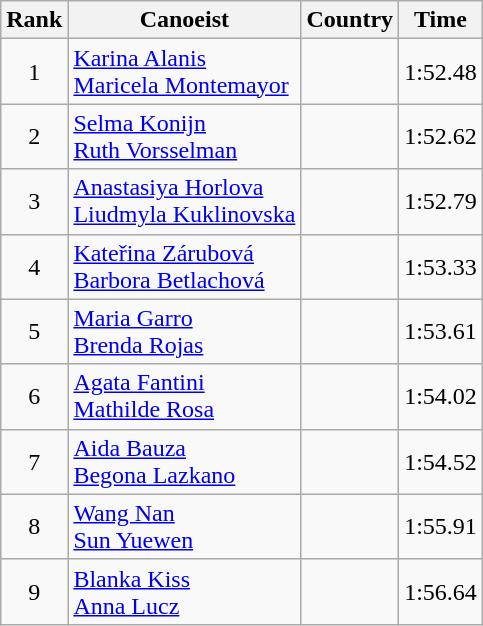<table class="wikitable" style="text-align:center">
<tr>
<th>Rank</th>
<th>Canoeist</th>
<th>Country</th>
<th>Time</th>
</tr>
<tr>
<td>1</td>
<td align="left"><a href='#'>Karina Alanis</a><br><a href='#'>Maricela Montemayor</a></td>
<td align="left"></td>
<td>1:52.48</td>
</tr>
<tr>
<td>2</td>
<td align="left"><a href='#'>Selma Konijn</a><br><a href='#'>Ruth Vorsselman</a></td>
<td align="left"></td>
<td>1:52.62</td>
</tr>
<tr>
<td>3</td>
<td align="left"><a href='#'>Anastasiya Horlova</a><br><a href='#'>Liudmyla Kuklinovska</a></td>
<td align="left"></td>
<td>1:52.79</td>
</tr>
<tr>
<td>4</td>
<td align="left"><a href='#'>Kateřina Zárubová</a><br><a href='#'>Barbora Betlachová</a></td>
<td align="left"></td>
<td>1:53.33</td>
</tr>
<tr>
<td>5</td>
<td align="left"><a href='#'>Maria Garro</a><br><a href='#'>Brenda Rojas</a></td>
<td align="left"></td>
<td>1:53.61</td>
</tr>
<tr>
<td>6</td>
<td align="left"><a href='#'>Agata Fantini</a><br><a href='#'>Mathilde Rosa</a></td>
<td align="left"></td>
<td>1:54.02</td>
</tr>
<tr>
<td>7</td>
<td align="left"><a href='#'>Aida Bauza</a><br><a href='#'>Begona Lazkano</a></td>
<td align="left"></td>
<td>1:54.52</td>
</tr>
<tr>
<td>8</td>
<td align="left"><a href='#'>Wang Nan</a><br><a href='#'>Sun Yuewen</a></td>
<td align="left"></td>
<td>1:55.91</td>
</tr>
<tr>
<td>9</td>
<td align="left"><a href='#'>Blanka Kiss</a><br><a href='#'>Anna Lucz</a></td>
<td align="left"></td>
<td>1:56.64</td>
</tr>
</table>
